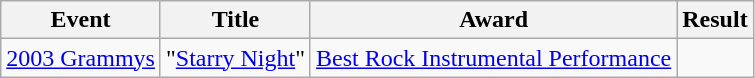<table class="wikitable">
<tr>
<th>Event</th>
<th>Title</th>
<th>Award</th>
<th>Result</th>
</tr>
<tr>
<td><a href='#'>2003 Grammys</a></td>
<td>"<a href='#'>Starry Night</a>"</td>
<td><a href='#'>Best Rock Instrumental Performance</a></td>
<td></td>
</tr>
</table>
